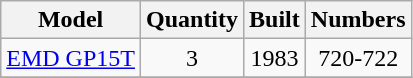<table class="wikitable">
<tr>
<th>Model</th>
<th>Quantity</th>
<th>Built</th>
<th>Numbers</th>
</tr>
<tr style=text-align:center>
<td><a href='#'>EMD GP15T</a></td>
<td>3</td>
<td>1983</td>
<td>720-722</td>
</tr>
<tr>
</tr>
</table>
